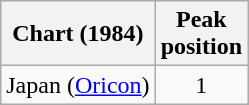<table class="wikitable sortable plainrowheaders">
<tr>
<th scope="col">Chart (1984)</th>
<th scope="col">Peak<br>position</th>
</tr>
<tr>
<td>Japan (<a href='#'>Oricon</a>)</td>
<td style="text-align:center;">1</td>
</tr>
</table>
